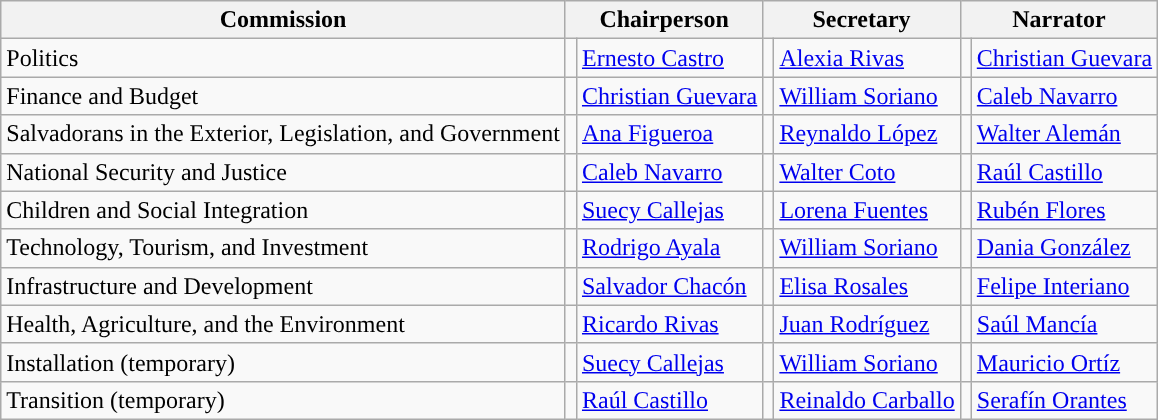<table class="wikitable">
<tr>
<th>Commission</th>
<th colspan="2">Chairperson</th>
<th colspan="2">Secretary</th>
<th colspan="2">Narrator</th>
</tr>
<tr>
<td>Politics</td>
<td></td>
<td><a href='#'>Ernesto Castro</a></td>
<td></td>
<td><a href='#'>Alexia Rivas</a></td>
<td></td>
<td><a href='#'>Christian Guevara</a></td>
</tr>
<tr>
<td>Finance and Budget</td>
<td></td>
<td><a href='#'>Christian Guevara</a></td>
<td></td>
<td><a href='#'>William Soriano</a></td>
<td></td>
<td><a href='#'>Caleb Navarro</a></td>
</tr>
<tr>
<td>Salvadorans in the Exterior, Legislation, and Government</td>
<td></td>
<td><a href='#'>Ana Figueroa</a></td>
<td></td>
<td><a href='#'>Reynaldo López</a></td>
<td></td>
<td><a href='#'>Walter Alemán</a></td>
</tr>
<tr>
<td>National Security and Justice</td>
<td></td>
<td><a href='#'>Caleb Navarro</a></td>
<td></td>
<td><a href='#'>Walter Coto</a></td>
<td></td>
<td><a href='#'>Raúl Castillo</a></td>
</tr>
<tr>
<td>Children and Social Integration</td>
<td></td>
<td><a href='#'>Suecy Callejas</a></td>
<td></td>
<td><a href='#'>Lorena Fuentes</a></td>
<td></td>
<td><a href='#'>Rubén Flores</a></td>
</tr>
<tr>
<td>Technology, Tourism, and Investment</td>
<td></td>
<td><a href='#'>Rodrigo Ayala</a></td>
<td></td>
<td><a href='#'>William Soriano</a></td>
<td></td>
<td><a href='#'>Dania González</a></td>
</tr>
<tr>
<td>Infrastructure and Development</td>
<td></td>
<td><a href='#'>Salvador Chacón</a></td>
<td></td>
<td><a href='#'>Elisa Rosales</a></td>
<td></td>
<td><a href='#'>Felipe Interiano</a></td>
</tr>
<tr>
<td>Health, Agriculture, and the Environment</td>
<td></td>
<td><a href='#'>Ricardo Rivas</a></td>
<td></td>
<td><a href='#'>Juan Rodríguez</a></td>
<td></td>
<td><a href='#'>Saúl Mancía</a></td>
</tr>
<tr>
<td>Installation (temporary)</td>
<td></td>
<td><a href='#'>Suecy Callejas</a></td>
<td></td>
<td><a href='#'>William Soriano</a></td>
<td></td>
<td><a href='#'>Mauricio Ortíz</a></td>
</tr>
<tr>
<td>Transition (temporary)</td>
<td></td>
<td><a href='#'>Raúl Castillo</a></td>
<td></td>
<td><a href='#'>Reinaldo Carballo</a></td>
<td></td>
<td><a href='#'>Serafín Orantes</a></td>
</tr>
</table>
